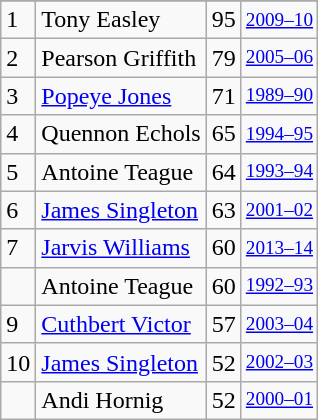<table class="wikitable">
<tr>
</tr>
<tr>
<td>1</td>
<td>Tony Easley</td>
<td>95</td>
<td style="font-size:80%;"><a href='#'>2009–10</a></td>
</tr>
<tr>
<td>2</td>
<td>Pearson Griffith</td>
<td>79</td>
<td style="font-size:80%;"><a href='#'>2005–06</a></td>
</tr>
<tr>
<td>3</td>
<td><a href='#'>Popeye Jones</a></td>
<td>71</td>
<td style="font-size:80%;"><a href='#'>1989–90</a></td>
</tr>
<tr>
<td>4</td>
<td>Quennon Echols</td>
<td>65</td>
<td style="font-size:80%;"><a href='#'>1994–95</a></td>
</tr>
<tr>
<td>5</td>
<td>Antoine Teague</td>
<td>64</td>
<td style="font-size:80%;"><a href='#'>1993–94</a></td>
</tr>
<tr>
<td>6</td>
<td><a href='#'>James Singleton</a></td>
<td>63</td>
<td style="font-size:80%;"><a href='#'>2001–02</a></td>
</tr>
<tr>
<td>7</td>
<td><a href='#'>Jarvis Williams</a></td>
<td>60</td>
<td style="font-size:80%;"><a href='#'>2013–14</a></td>
</tr>
<tr>
<td></td>
<td>Antoine Teague</td>
<td>60</td>
<td style="font-size:80%;"><a href='#'>1992–93</a></td>
</tr>
<tr>
<td>9</td>
<td><a href='#'>Cuthbert Victor</a></td>
<td>57</td>
<td style="font-size:80%;"><a href='#'>2003–04</a></td>
</tr>
<tr>
<td>10</td>
<td><a href='#'>James Singleton</a></td>
<td>52</td>
<td style="font-size:80%;"><a href='#'>2002–03</a></td>
</tr>
<tr>
<td></td>
<td>Andi Hornig</td>
<td>52</td>
<td style="font-size:80%;"><a href='#'>2000–01</a></td>
</tr>
</table>
